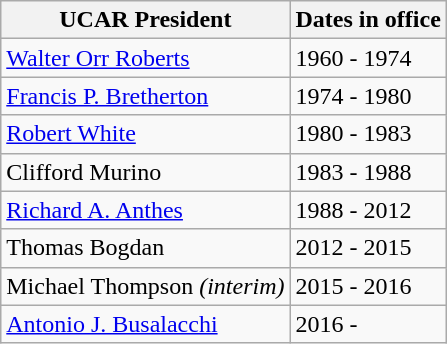<table class="wikitable">
<tr>
<th>UCAR President</th>
<th>Dates in office</th>
</tr>
<tr>
<td><a href='#'>Walter Orr Roberts</a></td>
<td>1960 - 1974</td>
</tr>
<tr>
<td><a href='#'>Francis P. Bretherton</a></td>
<td>1974 - 1980</td>
</tr>
<tr>
<td><a href='#'>Robert White</a></td>
<td>1980 - 1983</td>
</tr>
<tr>
<td>Clifford Murino</td>
<td>1983 - 1988</td>
</tr>
<tr>
<td><a href='#'>Richard A. Anthes</a></td>
<td>1988 - 2012</td>
</tr>
<tr>
<td>Thomas Bogdan</td>
<td>2012 - 2015</td>
</tr>
<tr>
<td>Michael Thompson <em>(interim)</em></td>
<td>2015 - 2016</td>
</tr>
<tr>
<td><a href='#'>Antonio J. Busalacchi</a></td>
<td>2016 -</td>
</tr>
</table>
